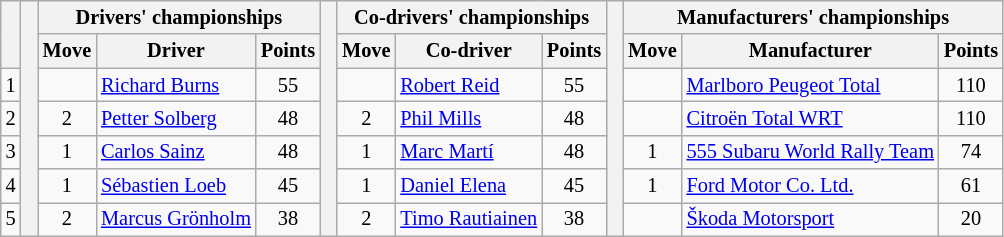<table class="wikitable" style="font-size:85%;">
<tr>
<th rowspan="2"></th>
<th rowspan="7" style="width:5px;"></th>
<th colspan="3">Drivers' championships</th>
<th rowspan="7" style="width:5px;"></th>
<th colspan="3" nowrap>Co-drivers' championships</th>
<th rowspan="7" style="width:5px;"></th>
<th colspan="3" nowrap>Manufacturers' championships</th>
</tr>
<tr>
<th>Move</th>
<th>Driver</th>
<th>Points</th>
<th>Move</th>
<th>Co-driver</th>
<th>Points</th>
<th>Move</th>
<th>Manufacturer</th>
<th>Points</th>
</tr>
<tr>
<td align="center">1</td>
<td align="center"></td>
<td> <a href='#'>Richard Burns</a></td>
<td align="center">55</td>
<td align="center"></td>
<td> <a href='#'>Robert Reid</a></td>
<td align="center">55</td>
<td align="center"></td>
<td> <a href='#'>Marlboro Peugeot Total</a></td>
<td align="center">110</td>
</tr>
<tr>
<td align="center">2</td>
<td align="center"> 2</td>
<td> <a href='#'>Petter Solberg</a></td>
<td align="center">48</td>
<td align="center"> 2</td>
<td> <a href='#'>Phil Mills</a></td>
<td align="center">48</td>
<td align="center"></td>
<td> <a href='#'>Citroën Total WRT</a></td>
<td align="center">110</td>
</tr>
<tr>
<td align="center">3</td>
<td align="center"> 1</td>
<td> <a href='#'>Carlos Sainz</a></td>
<td align="center">48</td>
<td align="center"> 1</td>
<td> <a href='#'>Marc Martí</a></td>
<td align="center">48</td>
<td align="center"> 1</td>
<td> <a href='#'>555 Subaru World Rally Team</a></td>
<td align="center">74</td>
</tr>
<tr>
<td align="center">4</td>
<td align="center"> 1</td>
<td> <a href='#'>Sébastien Loeb</a></td>
<td align="center">45</td>
<td align="center"> 1</td>
<td> <a href='#'>Daniel Elena</a></td>
<td align="center">45</td>
<td align="center"> 1</td>
<td> <a href='#'>Ford Motor Co. Ltd.</a></td>
<td align="center">61</td>
</tr>
<tr>
<td align="center">5</td>
<td align="center"> 2</td>
<td> <a href='#'>Marcus Grönholm</a></td>
<td align="center">38</td>
<td align="center"> 2</td>
<td> <a href='#'>Timo Rautiainen</a></td>
<td align="center">38</td>
<td align="center"></td>
<td> <a href='#'>Škoda Motorsport</a></td>
<td align="center">20</td>
</tr>
</table>
